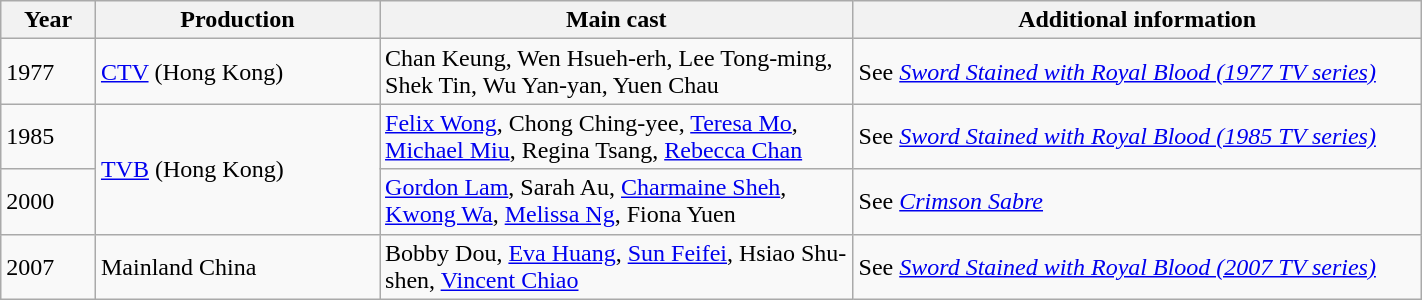<table class="wikitable" width=75%>
<tr>
<th width=5%>Year</th>
<th width=15%>Production</th>
<th width=25%>Main cast</th>
<th width=30%>Additional information</th>
</tr>
<tr>
<td>1977</td>
<td><a href='#'>CTV</a> (Hong Kong)</td>
<td>Chan Keung, Wen Hsueh-erh, Lee Tong-ming, Shek Tin, Wu Yan-yan, Yuen Chau</td>
<td>See <em><a href='#'>Sword Stained with Royal Blood (1977 TV series)</a></em></td>
</tr>
<tr>
<td>1985</td>
<td rowspan=2><a href='#'>TVB</a> (Hong Kong)</td>
<td><a href='#'>Felix Wong</a>, Chong Ching-yee, <a href='#'>Teresa Mo</a>, <a href='#'>Michael Miu</a>, Regina Tsang, <a href='#'>Rebecca Chan</a></td>
<td>See <em><a href='#'>Sword Stained with Royal Blood (1985 TV series)</a></em></td>
</tr>
<tr>
<td>2000</td>
<td><a href='#'>Gordon Lam</a>, Sarah Au, <a href='#'>Charmaine Sheh</a>, <a href='#'>Kwong Wa</a>, <a href='#'>Melissa Ng</a>, Fiona Yuen</td>
<td>See <em><a href='#'>Crimson Sabre</a></em></td>
</tr>
<tr>
<td>2007</td>
<td>Mainland China</td>
<td>Bobby Dou, <a href='#'>Eva Huang</a>, <a href='#'>Sun Feifei</a>, Hsiao Shu-shen, <a href='#'>Vincent Chiao</a></td>
<td>See <em><a href='#'>Sword Stained with Royal Blood (2007 TV series)</a></em></td>
</tr>
</table>
